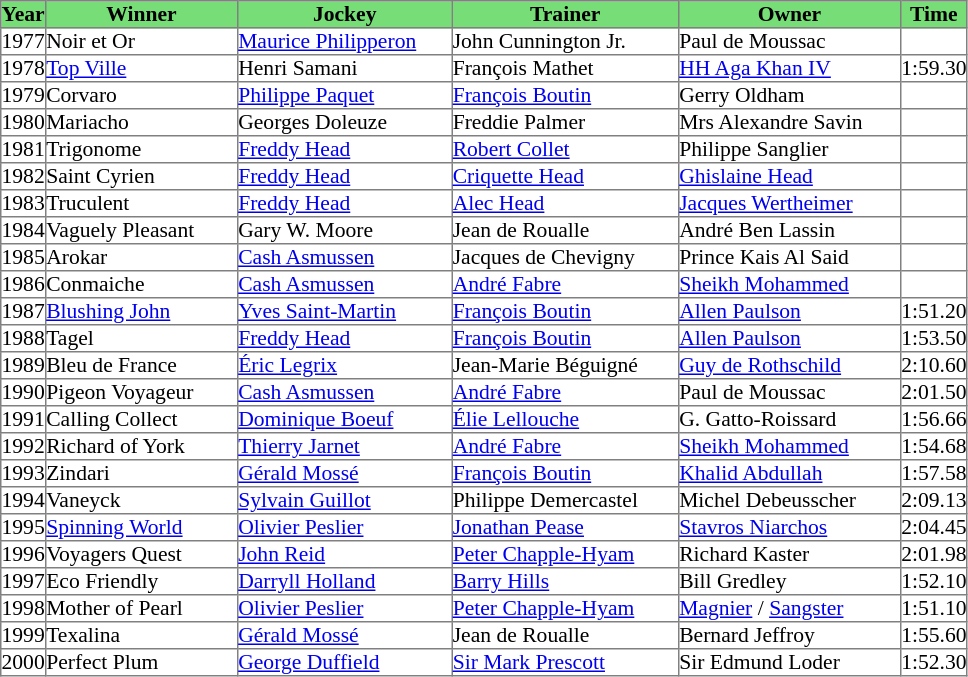<table class = "sortable" | border="1" cellpadding="0" style="border-collapse: collapse; font-size:90%">
<tr bgcolor="#77dd77" align="center">
<th>Year</th>
<th>Winner</th>
<th>Jockey</th>
<th>Trainer</th>
<th>Owner</th>
<th>Time</th>
</tr>
<tr>
<td>1977</td>
<td width=127px>Noir et Or</td>
<td width=142px><a href='#'>Maurice Philipperon</a></td>
<td width=150px>John Cunnington Jr.</td>
<td width=147px>Paul de Moussac</td>
<td></td>
</tr>
<tr>
<td>1978</td>
<td><a href='#'>Top Ville</a></td>
<td>Henri Samani</td>
<td>François Mathet</td>
<td><a href='#'>HH Aga Khan IV</a></td>
<td>1:59.30</td>
</tr>
<tr>
<td>1979</td>
<td>Corvaro</td>
<td><a href='#'>Philippe Paquet</a></td>
<td><a href='#'>François Boutin</a></td>
<td>Gerry Oldham</td>
<td></td>
</tr>
<tr>
<td>1980</td>
<td>Mariacho</td>
<td>Georges Doleuze</td>
<td>Freddie Palmer</td>
<td>Mrs Alexandre Savin</td>
<td></td>
</tr>
<tr>
<td>1981</td>
<td>Trigonome</td>
<td><a href='#'>Freddy Head</a></td>
<td><a href='#'>Robert Collet</a></td>
<td>Philippe Sanglier</td>
<td></td>
</tr>
<tr>
<td>1982</td>
<td>Saint Cyrien</td>
<td><a href='#'>Freddy Head</a></td>
<td><a href='#'>Criquette Head</a></td>
<td><a href='#'>Ghislaine Head</a></td>
<td></td>
</tr>
<tr>
<td>1983</td>
<td>Truculent</td>
<td><a href='#'>Freddy Head</a></td>
<td><a href='#'>Alec Head</a></td>
<td><a href='#'>Jacques Wertheimer</a></td>
<td></td>
</tr>
<tr>
<td>1984</td>
<td>Vaguely Pleasant</td>
<td>Gary W. Moore</td>
<td>Jean de Roualle</td>
<td>André Ben Lassin</td>
<td></td>
</tr>
<tr>
<td>1985</td>
<td>Arokar</td>
<td><a href='#'>Cash Asmussen</a></td>
<td>Jacques de Chevigny</td>
<td>Prince Kais Al Said</td>
<td></td>
</tr>
<tr>
<td>1986</td>
<td>Conmaiche</td>
<td><a href='#'>Cash Asmussen</a></td>
<td><a href='#'>André Fabre</a></td>
<td><a href='#'>Sheikh Mohammed</a></td>
<td></td>
</tr>
<tr>
<td>1987</td>
<td><a href='#'>Blushing John</a></td>
<td><a href='#'>Yves Saint-Martin</a></td>
<td><a href='#'>François Boutin</a></td>
<td><a href='#'>Allen Paulson</a></td>
<td>1:51.20</td>
</tr>
<tr>
<td>1988</td>
<td>Tagel</td>
<td><a href='#'>Freddy Head</a></td>
<td><a href='#'>François Boutin</a></td>
<td><a href='#'>Allen Paulson</a></td>
<td>1:53.50</td>
</tr>
<tr>
<td>1989</td>
<td>Bleu de France</td>
<td><a href='#'>Éric Legrix</a></td>
<td>Jean-Marie Béguigné</td>
<td><a href='#'>Guy de Rothschild</a></td>
<td>2:10.60</td>
</tr>
<tr>
<td>1990</td>
<td>Pigeon Voyageur</td>
<td><a href='#'>Cash Asmussen</a></td>
<td><a href='#'>André Fabre</a></td>
<td>Paul de Moussac</td>
<td>2:01.50</td>
</tr>
<tr>
<td>1991</td>
<td>Calling Collect</td>
<td><a href='#'>Dominique Boeuf</a></td>
<td><a href='#'>Élie Lellouche</a></td>
<td>G. Gatto-Roissard </td>
<td>1:56.66</td>
</tr>
<tr>
<td>1992</td>
<td>Richard of York</td>
<td><a href='#'>Thierry Jarnet</a></td>
<td><a href='#'>André Fabre</a></td>
<td><a href='#'>Sheikh Mohammed</a></td>
<td>1:54.68</td>
</tr>
<tr>
<td>1993</td>
<td>Zindari</td>
<td><a href='#'>Gérald Mossé</a></td>
<td><a href='#'>François Boutin</a></td>
<td><a href='#'>Khalid Abdullah</a></td>
<td>1:57.58</td>
</tr>
<tr>
<td>1994</td>
<td>Vaneyck</td>
<td><a href='#'>Sylvain Guillot</a></td>
<td>Philippe Demercastel</td>
<td>Michel Debeusscher</td>
<td>2:09.13</td>
</tr>
<tr>
<td>1995</td>
<td><a href='#'>Spinning World</a></td>
<td><a href='#'>Olivier Peslier</a></td>
<td><a href='#'>Jonathan Pease</a></td>
<td><a href='#'>Stavros Niarchos</a></td>
<td>2:04.45</td>
</tr>
<tr>
<td>1996</td>
<td>Voyagers Quest</td>
<td><a href='#'>John Reid</a></td>
<td><a href='#'>Peter Chapple-Hyam</a></td>
<td>Richard Kaster</td>
<td>2:01.98</td>
</tr>
<tr>
<td>1997</td>
<td>Eco Friendly</td>
<td><a href='#'>Darryll Holland</a></td>
<td><a href='#'>Barry Hills</a></td>
<td>Bill Gredley</td>
<td>1:52.10</td>
</tr>
<tr>
<td>1998</td>
<td>Mother of Pearl</td>
<td><a href='#'>Olivier Peslier</a></td>
<td><a href='#'>Peter Chapple-Hyam</a></td>
<td><a href='#'>Magnier</a> / <a href='#'>Sangster</a></td>
<td>1:51.10</td>
</tr>
<tr>
<td>1999</td>
<td>Texalina</td>
<td><a href='#'>Gérald Mossé</a></td>
<td>Jean de Roualle</td>
<td>Bernard Jeffroy</td>
<td>1:55.60</td>
</tr>
<tr>
<td>2000</td>
<td>Perfect Plum</td>
<td><a href='#'>George Duffield</a></td>
<td><a href='#'>Sir Mark Prescott</a></td>
<td>Sir Edmund Loder</td>
<td>1:52.30</td>
</tr>
</table>
